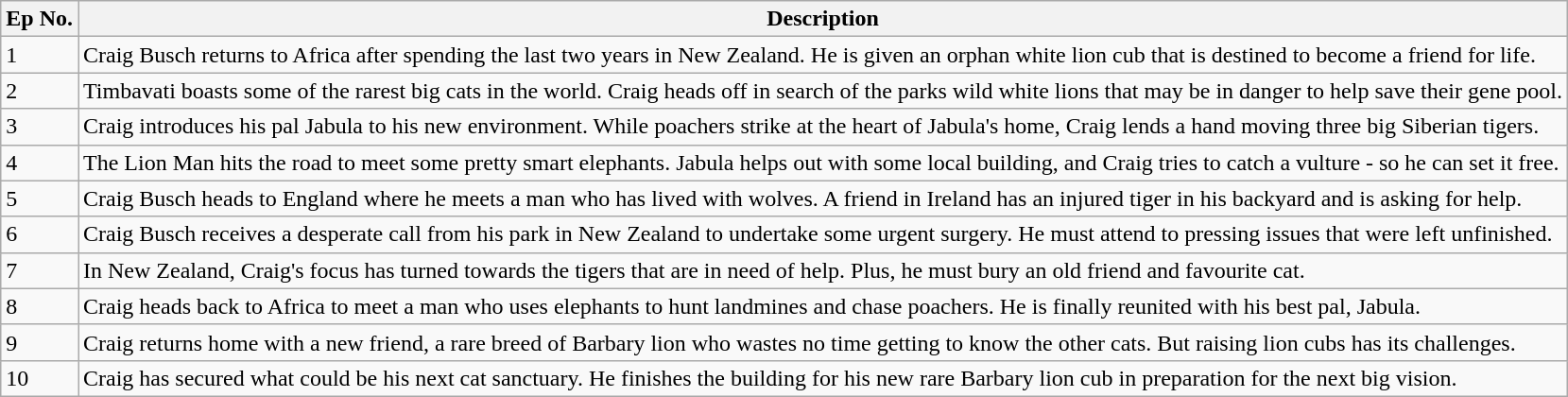<table class="wikitable">
<tr>
<th>Ep No.</th>
<th>Description</th>
</tr>
<tr>
<td>1</td>
<td>Craig Busch returns to Africa after spending the last two years in New Zealand. He is given an orphan white lion cub that is destined to become a friend for life.</td>
</tr>
<tr>
<td>2</td>
<td>Timbavati boasts some of the rarest big cats in the world. Craig heads off in search of the parks wild white lions that may be in danger to help save their gene pool.</td>
</tr>
<tr>
<td>3</td>
<td>Craig introduces his pal Jabula to his new environment. While poachers strike at the heart of Jabula's home, Craig lends a hand moving three big Siberian tigers.</td>
</tr>
<tr>
<td>4</td>
<td>The Lion Man hits the road to meet some pretty smart elephants. Jabula helps out with some local building, and Craig tries to catch a vulture - so he can set it free.</td>
</tr>
<tr>
<td>5</td>
<td>Craig Busch heads to England where he meets a man who has lived with wolves. A friend in Ireland has an injured tiger in his backyard and is asking for help.</td>
</tr>
<tr>
<td>6</td>
<td>Craig Busch receives a desperate call from his park in New Zealand to undertake some urgent surgery. He must attend to pressing issues that were left unfinished.</td>
</tr>
<tr>
<td>7</td>
<td>In New Zealand, Craig's focus has turned towards the tigers that are in need of help. Plus, he must bury an old friend and favourite cat.</td>
</tr>
<tr>
<td>8</td>
<td>Craig heads back to Africa to meet a man who uses elephants to hunt landmines and chase poachers. He is finally reunited with his best pal, Jabula.</td>
</tr>
<tr>
<td>9</td>
<td>Craig returns home with a new friend, a rare breed of Barbary lion who wastes no time getting to know the other cats. But raising lion cubs has its challenges.</td>
</tr>
<tr>
<td>10</td>
<td>Craig has secured what could be his next cat sanctuary. He finishes the building for his new rare Barbary lion cub in preparation for the next big vision.</td>
</tr>
</table>
